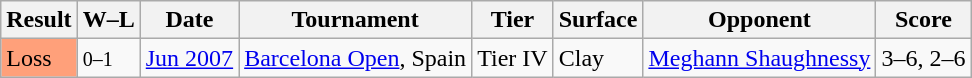<table class="wikitable sortable">
<tr>
<th>Result</th>
<th>W–L</th>
<th>Date</th>
<th>Tournament</th>
<th>Tier</th>
<th>Surface</th>
<th>Opponent</th>
<th class=unsortable>Score</th>
</tr>
<tr>
<td style="background:#ffa07a;">Loss</td>
<td><small>0–1</small></td>
<td><a href='#'>Jun 2007</a></td>
<td><a href='#'>Barcelona Open</a>, Spain</td>
<td>Tier IV</td>
<td>Clay</td>
<td> <a href='#'>Meghann Shaughnessy</a></td>
<td>3–6, 2–6</td>
</tr>
</table>
